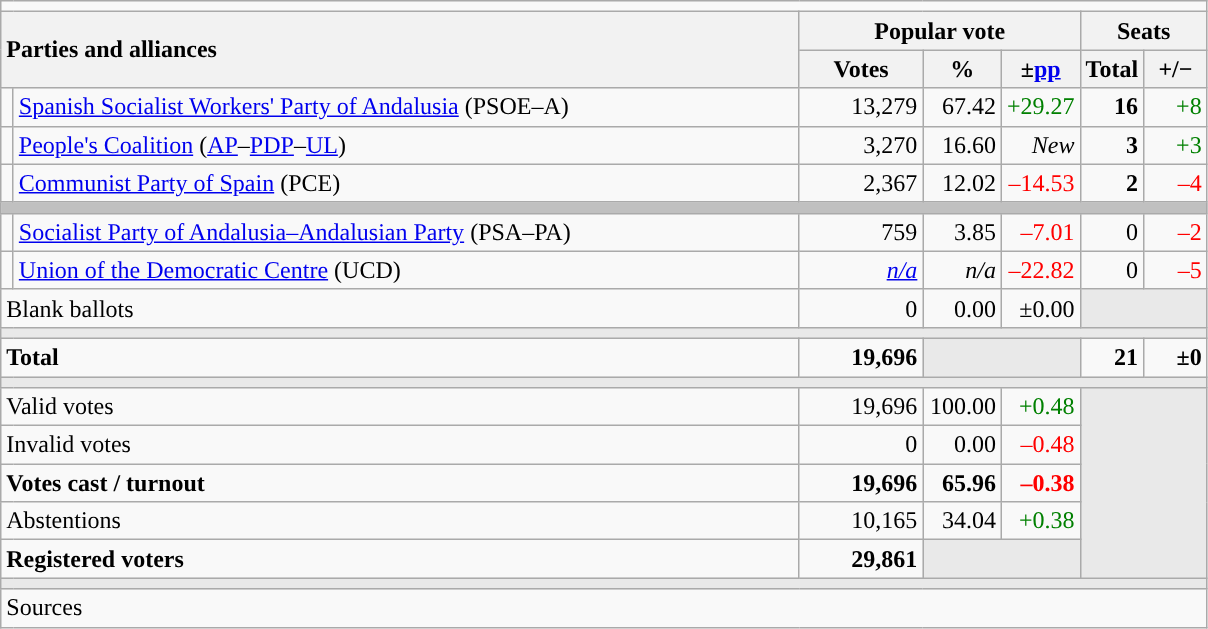<table class="wikitable" style="text-align:right;">
<tr>
<td colspan="7"></td>
</tr>
<tr>
<th style="text-align:left;" rowspan="2" colspan="2" width="525">Parties and alliances</th>
<th colspan="3">Popular vote</th>
<th colspan="2">Seats</th>
</tr>
<tr>
<th width="75">Votes</th>
<th width="45">%</th>
<th width="45">±<a href='#'>pp</a></th>
<th width="35">Total</th>
<th width="35">+/−</th>
</tr>
<tr>
<td width="1" style="color:inherit;background:"></td>
<td align="left"><a href='#'>Spanish Socialist Workers' Party of Andalusia</a> (PSOE–A)</td>
<td>13,279</td>
<td>67.42</td>
<td style="color:green;">+29.27</td>
<td><strong>16</strong></td>
<td style="color:green;">+8</td>
</tr>
<tr>
<td style="color:inherit;background:"></td>
<td align="left"><a href='#'>People's Coalition</a> (<a href='#'>AP</a>–<a href='#'>PDP</a>–<a href='#'>UL</a>)</td>
<td>3,270</td>
<td>16.60</td>
<td><em>New</em></td>
<td><strong>3</strong></td>
<td style="color:green;">+3</td>
</tr>
<tr>
<td style="color:inherit;background:"></td>
<td align="left"><a href='#'>Communist Party of Spain</a> (PCE)</td>
<td>2,367</td>
<td>12.02</td>
<td style="color:red;">–14.53</td>
<td><strong>2</strong></td>
<td style="color:red;">–4</td>
</tr>
<tr>
<td colspan="7" bgcolor="#C0C0C0"></td>
</tr>
<tr>
<td style="color:inherit;background:"></td>
<td align="left"><a href='#'>Socialist Party of Andalusia–Andalusian Party</a> (PSA–PA)</td>
<td>759</td>
<td>3.85</td>
<td style="color:red;">–7.01</td>
<td>0</td>
<td style="color:red;">–2</td>
</tr>
<tr>
<td style="color:inherit;background:"></td>
<td align="left"><a href='#'>Union of the Democratic Centre</a> (UCD)</td>
<td><em><a href='#'>n/a</a></em></td>
<td><em>n/a</em></td>
<td style="color:red;">–22.82</td>
<td>0</td>
<td style="color:red;">–5</td>
</tr>
<tr>
<td align="left" colspan="2">Blank ballots</td>
<td>0</td>
<td>0.00</td>
<td>±0.00</td>
<td bgcolor="#E9E9E9" colspan="2"></td>
</tr>
<tr>
<td colspan="7" bgcolor="#E9E9E9"></td>
</tr>
<tr style="font-weight:bold;">
<td align="left" colspan="2">Total</td>
<td>19,696</td>
<td bgcolor="#E9E9E9" colspan="2"></td>
<td>21</td>
<td>±0</td>
</tr>
<tr>
<td colspan="7" bgcolor="#E9E9E9"></td>
</tr>
<tr>
<td align="left" colspan="2">Valid votes</td>
<td>19,696</td>
<td>100.00</td>
<td style="color:green;">+0.48</td>
<td bgcolor="#E9E9E9" colspan="2" rowspan="5"></td>
</tr>
<tr>
<td align="left" colspan="2">Invalid votes</td>
<td>0</td>
<td>0.00</td>
<td style="color:red;">–0.48</td>
</tr>
<tr style="font-weight:bold;">
<td align="left" colspan="2">Votes cast / turnout</td>
<td>19,696</td>
<td>65.96</td>
<td style="color:red;">–0.38</td>
</tr>
<tr>
<td align="left" colspan="2">Abstentions</td>
<td>10,165</td>
<td>34.04</td>
<td style="color:green;">+0.38</td>
</tr>
<tr style="font-weight:bold;">
<td align="left" colspan="2">Registered voters</td>
<td>29,861</td>
<td bgcolor="#E9E9E9" colspan="2"></td>
</tr>
<tr>
<td colspan="7" bgcolor="#E9E9E9"></td>
</tr>
<tr>
<td align="left" colspan="7">Sources</td>
</tr>
</table>
